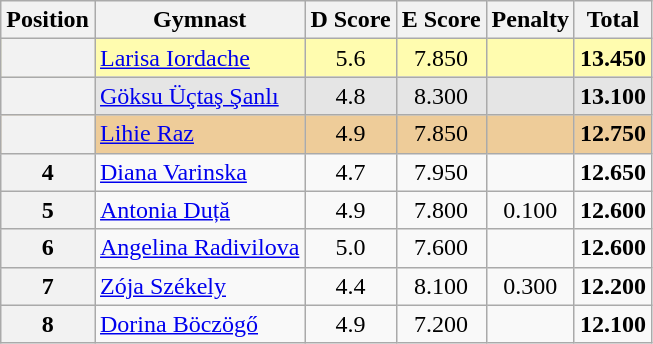<table style="text-align:center;" class="wikitable sortable">
<tr>
<th>Position</th>
<th>Gymnast</th>
<th>D Score</th>
<th>E Score</th>
<th>Penalty</th>
<th>Total</th>
</tr>
<tr style="background:#fffcaf;">
<th scope="row" style="text-align:center"></th>
<td style="text-align:left;"> <a href='#'>Larisa Iordache</a></td>
<td>5.6</td>
<td>7.850</td>
<td></td>
<td><strong>13.450</strong></td>
</tr>
<tr style="background:#e5e5e5;">
<th scope="row" style="text-align:center"></th>
<td style="text-align:left;"> <a href='#'>Göksu Üçtaş Şanlı</a></td>
<td>4.8</td>
<td>8.300</td>
<td></td>
<td><strong>13.100</strong></td>
</tr>
<tr style="background:#ec9;">
<th scope="row" style="text-align:center"></th>
<td style="text-align:left;"> <a href='#'>Lihie Raz</a></td>
<td>4.9</td>
<td>7.850</td>
<td></td>
<td><strong>12.750</strong></td>
</tr>
<tr>
<th>4</th>
<td style="text-align:left;"> <a href='#'>Diana Varinska</a></td>
<td>4.7</td>
<td>7.950</td>
<td></td>
<td><strong>12.650</strong></td>
</tr>
<tr>
<th>5</th>
<td style="text-align:left;"> <a href='#'>Antonia Duță</a></td>
<td>4.9</td>
<td>7.800</td>
<td>0.100</td>
<td><strong>12.600</strong></td>
</tr>
<tr>
<th>6</th>
<td style="text-align:left;"> <a href='#'>Angelina Radivilova</a></td>
<td>5.0</td>
<td>7.600</td>
<td></td>
<td><strong>12.600</strong></td>
</tr>
<tr>
<th>7</th>
<td style="text-align:left;"> <a href='#'>Zója Székely</a></td>
<td>4.4</td>
<td>8.100</td>
<td>0.300</td>
<td><strong>12.200</strong></td>
</tr>
<tr>
<th>8</th>
<td style="text-align:left;"> <a href='#'>Dorina Böczögő</a></td>
<td>4.9</td>
<td>7.200</td>
<td></td>
<td><strong>12.100</strong></td>
</tr>
</table>
